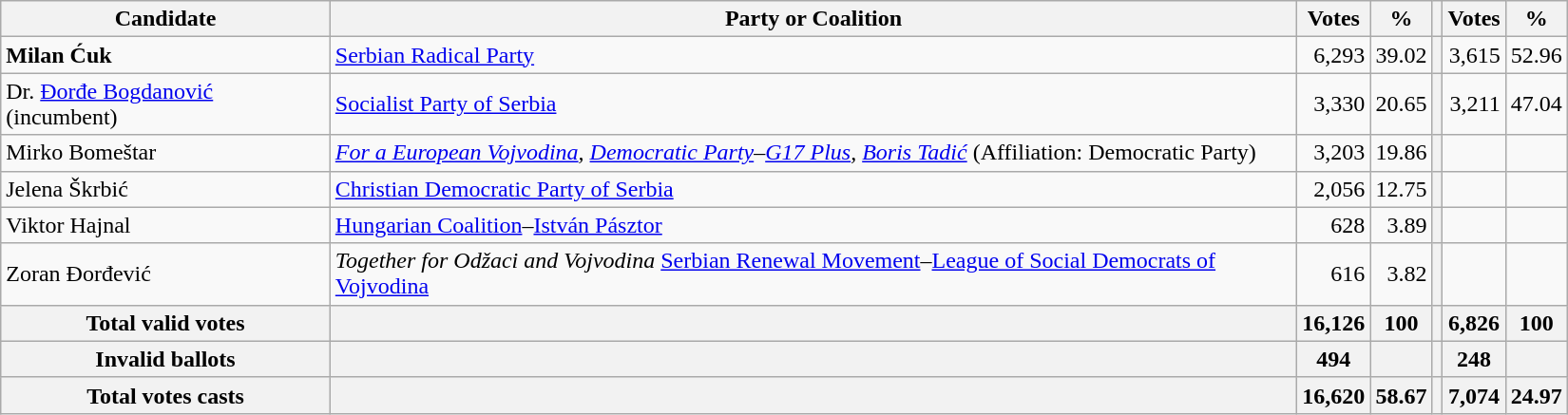<table style="width:1100px;" class="wikitable">
<tr>
<th>Candidate</th>
<th>Party or Coalition</th>
<th>Votes</th>
<th>%</th>
<th></th>
<th>Votes</th>
<th>%</th>
</tr>
<tr>
<td align="left"><strong>Milan Ćuk</strong></td>
<td align="left"><a href='#'>Serbian Radical Party</a></td>
<td align="right">6,293</td>
<td align="right">39.02</td>
<th align="left"></th>
<td align="right">3,615</td>
<td align="right">52.96</td>
</tr>
<tr>
<td align="left">Dr. <a href='#'>Đorđe Bogdanović</a> (incumbent)</td>
<td align="left"><a href='#'>Socialist Party of Serbia</a></td>
<td align="right">3,330</td>
<td align="right">20.65</td>
<th align="left"></th>
<td align="right">3,211</td>
<td align="right">47.04</td>
</tr>
<tr>
<td align="left">Mirko Bomeštar</td>
<td align="left"><em><a href='#'>For a European Vojvodina</a>, <a href='#'>Democratic Party</a>–<a href='#'>G17 Plus</a>, <a href='#'>Boris Tadić</a></em> (Affiliation: Democratic Party)</td>
<td align="right">3,203</td>
<td align="right">19.86</td>
<th align="left"></th>
<td align="right"></td>
<td align="right"></td>
</tr>
<tr>
<td align="left">Jelena Škrbić</td>
<td align="left"><a href='#'>Christian Democratic Party of Serbia</a></td>
<td align="right">2,056</td>
<td align="right">12.75</td>
<th align="left"></th>
<td align="right"></td>
<td align="right"></td>
</tr>
<tr>
<td align="left">Viktor Hajnal</td>
<td align="left"><a href='#'>Hungarian Coalition</a>–<a href='#'>István Pásztor</a></td>
<td align="right">628</td>
<td align="right">3.89</td>
<th align="left"></th>
<td align="right"></td>
<td align="right"></td>
</tr>
<tr>
<td align="left">Zoran Đorđević</td>
<td align="left"><em>Together for Odžaci and Vojvodina</em> <a href='#'>Serbian Renewal Movement</a>–<a href='#'>League of Social Democrats of Vojvodina</a></td>
<td align="right">616</td>
<td align="right">3.82</td>
<th align="left"></th>
<td align="right"></td>
<td align="right"></td>
</tr>
<tr>
<th align="left">Total valid votes</th>
<th align="left"></th>
<th align="right">16,126</th>
<th align="right">100</th>
<th align="left"></th>
<th align="right">6,826</th>
<th align="right">100</th>
</tr>
<tr>
<th align="left">Invalid ballots</th>
<th align="left"></th>
<th align="right">494</th>
<th align="right"></th>
<th align="left"></th>
<th align="right">248</th>
<th align="right"></th>
</tr>
<tr>
<th align="left">Total votes casts</th>
<th align="left"></th>
<th align="right">16,620</th>
<th align="right">58.67</th>
<th align="left"></th>
<th align="right">7,074</th>
<th align="right">24.97</th>
</tr>
</table>
